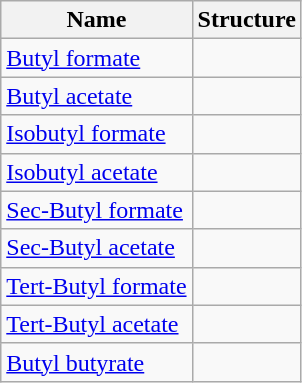<table class="wikitable skin-invert-image">
<tr>
<th>Name</th>
<th>Structure</th>
</tr>
<tr>
<td><a href='#'>Butyl formate</a></td>
<td></td>
</tr>
<tr>
<td><a href='#'>Butyl acetate</a></td>
<td></td>
</tr>
<tr>
<td><a href='#'>Isobutyl formate</a></td>
<td></td>
</tr>
<tr>
<td><a href='#'>Isobutyl acetate</a></td>
<td></td>
</tr>
<tr>
<td><a href='#'>Sec-Butyl formate</a></td>
<td></td>
</tr>
<tr>
<td><a href='#'>Sec-Butyl acetate</a></td>
<td></td>
</tr>
<tr>
<td><a href='#'>Tert-Butyl formate</a></td>
<td></td>
</tr>
<tr>
<td><a href='#'>Tert-Butyl acetate</a></td>
<td></td>
</tr>
<tr>
<td><a href='#'>Butyl butyrate</a></td>
<td></td>
</tr>
</table>
